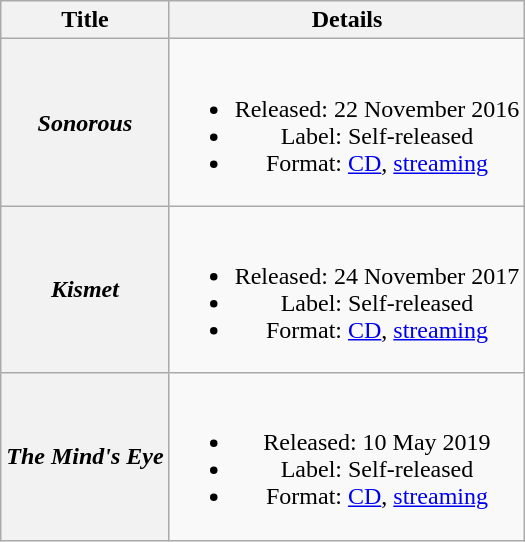<table class="wikitable plainrowheaders" style="text-align:center;">
<tr>
<th rowspan="1">Title</th>
<th rowspan="1">Details</th>
</tr>
<tr>
<th scope="row"><em>Sonorous</em></th>
<td><br><ul><li>Released: 22 November 2016</li><li>Label: Self-released</li><li>Format: <a href='#'>CD</a>, <a href='#'>streaming</a></li></ul></td>
</tr>
<tr>
<th scope="row"><em>Kismet</em></th>
<td><br><ul><li>Released: 24 November 2017</li><li>Label: Self-released</li><li>Format: <a href='#'>CD</a>, <a href='#'>streaming</a></li></ul></td>
</tr>
<tr>
<th scope="row"><em>The Mind's Eye</em></th>
<td><br><ul><li>Released: 10 May 2019</li><li>Label: Self-released</li><li>Format: <a href='#'>CD</a>, <a href='#'>streaming</a></li></ul></td>
</tr>
</table>
